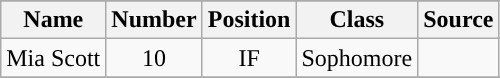<table class="wikitable non-sortable collapsible">
<tr>
</tr>
<tr>
<th style="text-align:center; ">Name</th>
<th style="text-align:center; ">Number</th>
<th style="text-align:center; ">Position</th>
<th style="text-align:center; ">Class</th>
<th style="text-align:center; ">Source</th>
</tr>
<tr align="center">
<td>Mia Scott</td>
<td>10</td>
<td>IF</td>
<td>Sophomore</td>
<td></td>
</tr>
<tr>
</tr>
</table>
